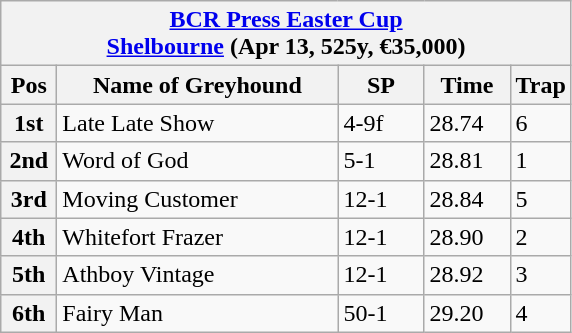<table class="wikitable">
<tr>
<th colspan="6"><a href='#'>BCR Press Easter Cup</a><br><a href='#'>Shelbourne</a> (Apr 13, 525y, €35,000)</th>
</tr>
<tr>
<th width=30>Pos</th>
<th width=180>Name of Greyhound</th>
<th width=50>SP</th>
<th width=50>Time</th>
<th width=30>Trap</th>
</tr>
<tr>
<th>1st</th>
<td>Late Late Show </td>
<td>4-9f</td>
<td>28.74</td>
<td>6</td>
</tr>
<tr>
<th>2nd</th>
<td>Word of God</td>
<td>5-1</td>
<td>28.81</td>
<td>1</td>
</tr>
<tr>
<th>3rd</th>
<td>Moving Customer</td>
<td>12-1</td>
<td>28.84</td>
<td>5</td>
</tr>
<tr>
<th>4th</th>
<td>Whitefort Frazer</td>
<td>12-1</td>
<td>28.90</td>
<td>2</td>
</tr>
<tr>
<th>5th</th>
<td>Athboy Vintage</td>
<td>12-1</td>
<td>28.92</td>
<td>3</td>
</tr>
<tr>
<th>6th</th>
<td>Fairy Man</td>
<td>50-1</td>
<td>29.20</td>
<td>4</td>
</tr>
</table>
